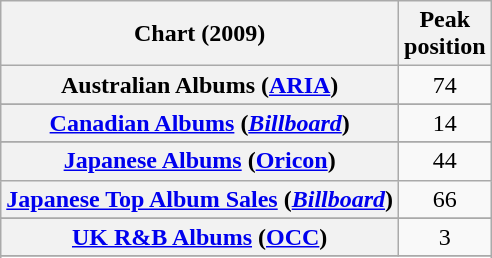<table class="wikitable sortable plainrowheaders" style="text-align:center">
<tr>
<th scope="col">Chart (2009)</th>
<th scope="col">Peak<br> position</th>
</tr>
<tr>
<th scope="row">Australian Albums (<a href='#'>ARIA</a>)</th>
<td>74</td>
</tr>
<tr>
</tr>
<tr>
</tr>
<tr>
</tr>
<tr>
<th scope="row"><a href='#'>Canadian Albums</a> (<em><a href='#'>Billboard</a></em>)</th>
<td>14</td>
</tr>
<tr>
</tr>
<tr>
<th scope="row"><a href='#'>Japanese Albums</a> (<a href='#'>Oricon</a>)</th>
<td>44</td>
</tr>
<tr>
<th scope="row"><a href='#'>Japanese Top Album Sales</a> (<em><a href='#'>Billboard</a></em>)</th>
<td>66</td>
</tr>
<tr>
</tr>
<tr>
</tr>
<tr>
</tr>
<tr>
<th scope="row"><a href='#'>UK R&B Albums</a> (<a href='#'>OCC</a>)</th>
<td>3</td>
</tr>
<tr>
</tr>
<tr>
</tr>
<tr>
</tr>
<tr>
</tr>
</table>
